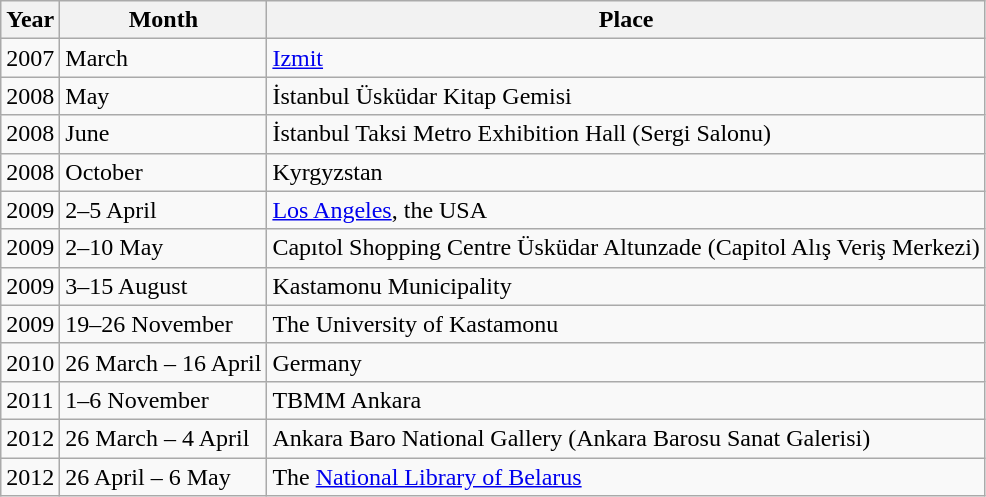<table border="1" class="wikitable">
<tr>
<th>Year</th>
<th>Month</th>
<th>Place</th>
</tr>
<tr>
<td>2007</td>
<td>March</td>
<td><a href='#'>Izmit</a></td>
</tr>
<tr>
<td>2008</td>
<td>May</td>
<td>İstanbul Üsküdar Kitap Gemisi</td>
</tr>
<tr>
<td>2008</td>
<td>June</td>
<td>İstanbul Taksi Metro Exhibition Hall (Sergi Salonu)</td>
</tr>
<tr>
<td>2008</td>
<td>October</td>
<td>Kyrgyzstan</td>
</tr>
<tr>
<td>2009</td>
<td>2–5 April</td>
<td><a href='#'>Los Angeles</a>, the USA</td>
</tr>
<tr>
<td>2009</td>
<td>2–10 May</td>
<td>Capıtol Shopping Centre Üsküdar Altunzade (Capitol Alış Veriş Merkezi)</td>
</tr>
<tr>
<td>2009</td>
<td>3–15 August</td>
<td>Kastamonu Municipality</td>
</tr>
<tr>
<td>2009</td>
<td>19–26 November</td>
<td>The University of Kastamonu</td>
</tr>
<tr>
<td>2010</td>
<td>26 March – 16 April</td>
<td>Germany</td>
</tr>
<tr>
<td>2011</td>
<td>1–6 November</td>
<td>TBMM Ankara</td>
</tr>
<tr>
<td>2012</td>
<td>26 March – 4 April</td>
<td>Ankara Baro National Gallery (Ankara Barosu Sanat Galerisi)</td>
</tr>
<tr>
<td>2012</td>
<td>26 April – 6 May</td>
<td>The <a href='#'>National Library of Belarus</a></td>
</tr>
</table>
